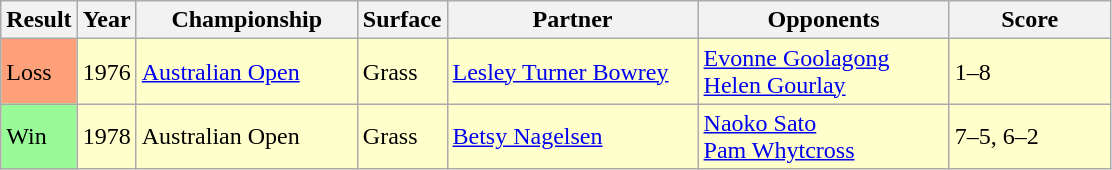<table class="sortable wikitable">
<tr>
<th>Result</th>
<th>Year</th>
<th style="width:140px">Championship</th>
<th style="width:50px">Surface</th>
<th style="width:160px">Partner</th>
<th style="width:160px">Opponents</th>
<th style="width:100px" class="unsortable">Score</th>
</tr>
<tr style="background:#ffc;">
<td style="background:#ffa07a;">Loss</td>
<td>1976</td>
<td><a href='#'>Australian Open</a></td>
<td>Grass</td>
<td> <a href='#'>Lesley Turner Bowrey</a></td>
<td> <a href='#'>Evonne Goolagong</a><br> <a href='#'>Helen Gourlay</a></td>
<td>1–8</td>
</tr>
<tr style="background:#ffc;">
<td style="background:#98fb98;">Win</td>
<td>1978</td>
<td>Australian Open</td>
<td>Grass</td>
<td> <a href='#'>Betsy Nagelsen</a></td>
<td> <a href='#'>Naoko Sato</a><br> <a href='#'>Pam Whytcross</a></td>
<td>7–5, 6–2</td>
</tr>
</table>
